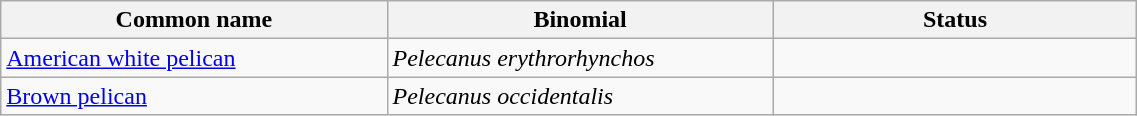<table width=60% class="wikitable">
<tr>
<th width=34%>Common name</th>
<th width=34%>Binomial</th>
<th width=32%>Status</th>
</tr>
<tr>
<td><a href='#'>American white pelican</a></td>
<td><em>Pelecanus erythrorhynchos</em></td>
<td></td>
</tr>
<tr>
<td><a href='#'>Brown pelican</a></td>
<td><em>Pelecanus occidentalis</em></td>
<td></td>
</tr>
</table>
